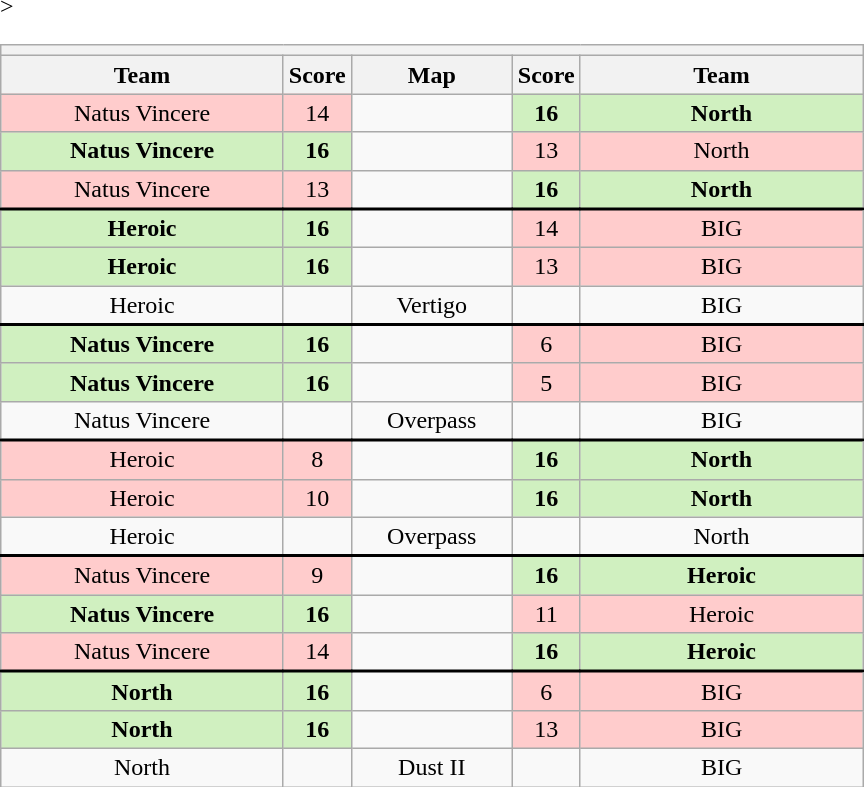<table class="wikitable" style="text-align: center">
<tr>
<th colspan=5></th>
</tr>
<tr <noinclude>>
<th width="181px">Team</th>
<th width="20px">Score</th>
<th width="100px">Map</th>
<th width="20px">Score</th>
<th width="181px">Team</noinclude></th>
</tr>
<tr>
<td style="background: #FFCCCC;">Natus Vincere</td>
<td style="background: #FFCCCC;">14</td>
<td></td>
<td style="background: #D0F0C0;"><strong>16</strong></td>
<td style="background: #D0F0C0;"><strong>North</strong></td>
</tr>
<tr>
<td style="background: #D0F0C0;"><strong>Natus Vincere</strong></td>
<td style="background: #D0F0C0;"><strong>16</strong></td>
<td></td>
<td style="background: #FFCCCC;">13</td>
<td style="background: #FFCCCC;">North</td>
</tr>
<tr style="text-align:center;border-width:0 0 2px 0; border-style:solid;border-color:black;">
<td style="background: #FFCCCC;">Natus Vincere</td>
<td style="background: #FFCCCC;">13</td>
<td></td>
<td style="background: #D0F0C0;"><strong>16</strong></td>
<td style="background: #D0F0C0;"><strong>North</strong></td>
</tr>
<tr>
<td style="background: #D0F0C0;"><strong>Heroic</strong></td>
<td style="background: #D0F0C0;"><strong>16</strong></td>
<td></td>
<td style="background: #FFCCCC;">14</td>
<td style="background: #FFCCCC;">BIG</td>
</tr>
<tr>
<td style="background: #D0F0C0;"><strong>Heroic</strong></td>
<td style="background: #D0F0C0;"><strong>16</strong></td>
<td></td>
<td style="background: #FFCCCC;">13</td>
<td style="background: #FFCCCC;">BIG</td>
</tr>
<tr style="text-align:center;border-width:0 0 2px 0; border-style:solid;border-color:black;">
<td>Heroic</td>
<td></td>
<td>Vertigo</td>
<td></td>
<td>BIG</td>
</tr>
<tr>
<td style="background: #D0F0C0;"><strong>Natus Vincere</strong></td>
<td style="background: #D0F0C0;"><strong>16</strong></td>
<td></td>
<td style="background: #FFCCCC;">6</td>
<td style="background: #FFCCCC;">BIG</td>
</tr>
<tr>
<td style="background: #D0F0C0;"><strong>Natus Vincere</strong></td>
<td style="background: #D0F0C0;"><strong>16</strong></td>
<td></td>
<td style="background: #FFCCCC;">5</td>
<td style="background: #FFCCCC;">BIG</td>
</tr>
<tr style="text-align:center;border-width:0 0 2px 0; border-style:solid;border-color:black;">
<td>Natus Vincere</td>
<td></td>
<td>Overpass</td>
<td></td>
<td>BIG</td>
</tr>
<tr>
<td style="background: #FFCCCC;">Heroic</td>
<td style="background: #FFCCCC;">8</td>
<td></td>
<td style="background: #D0F0C0;"><strong>16</strong></td>
<td style="background: #D0F0C0;"><strong>North</strong></td>
</tr>
<tr>
<td style="background: #FFCCCC;">Heroic</td>
<td style="background: #FFCCCC;">10</td>
<td></td>
<td style="background: #D0F0C0;"><strong>16</strong></td>
<td style="background: #D0F0C0;"><strong>North</strong></td>
</tr>
<tr style="text-align:center;border-width:0 0 2px 0; border-style:solid;border-color:black;">
<td>Heroic</td>
<td></td>
<td>Overpass</td>
<td></td>
<td>North</td>
</tr>
<tr>
<td style="background: #FFCCCC;">Natus Vincere</td>
<td style="background: #FFCCCC;">9</td>
<td></td>
<td style="background: #D0F0C0;"><strong>16</strong></td>
<td style="background: #D0F0C0;"><strong>Heroic</strong></td>
</tr>
<tr>
<td style="background: #D0F0C0;"><strong>Natus Vincere</strong></td>
<td style="background: #D0F0C0;"><strong>16</strong></td>
<td></td>
<td style="background: #FFCCCC;">11</td>
<td style="background: #FFCCCC;">Heroic</td>
</tr>
<tr style="text-align:center;border-width:0 0 2px 0; border-style:solid;border-color:black;">
<td style="background: #FFCCCC;">Natus Vincere</td>
<td style="background: #FFCCCC;">14</td>
<td></td>
<td style="background: #D0F0C0;"><strong>16</strong></td>
<td style="background: #D0F0C0;"><strong>Heroic</strong></td>
</tr>
<tr>
<td style="background: #D0F0C0;"><strong>North</strong></td>
<td style="background: #D0F0C0;"><strong>16</strong></td>
<td></td>
<td style="background: #FFCCCC;">6</td>
<td style="background: #FFCCCC;">BIG</td>
</tr>
<tr>
<td style="background: #D0F0C0;"><strong>North</strong></td>
<td style="background: #D0F0C0;"><strong>16</strong></td>
<td></td>
<td style="background: #FFCCCC;">13</td>
<td style="background: #FFCCCC;">BIG</td>
</tr>
<tr>
<td>North</td>
<td></td>
<td>Dust II</td>
<td></td>
<td>BIG</td>
</tr>
</table>
